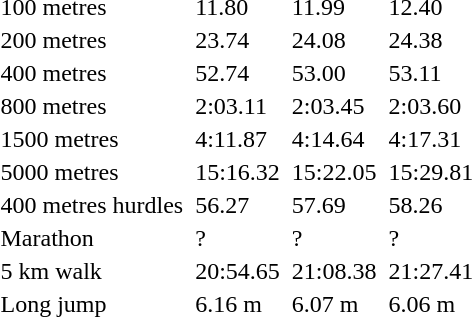<table>
<tr>
<td>100 metres</td>
<td></td>
<td>11.80</td>
<td></td>
<td>11.99</td>
<td></td>
<td>12.40</td>
</tr>
<tr>
<td>200 metres</td>
<td></td>
<td>23.74</td>
<td></td>
<td>24.08</td>
<td></td>
<td>24.38</td>
</tr>
<tr>
<td>400 metres</td>
<td></td>
<td>52.74</td>
<td></td>
<td>53.00</td>
<td></td>
<td>53.11</td>
</tr>
<tr>
<td>800 metres</td>
<td></td>
<td>2:03.11</td>
<td></td>
<td>2:03.45</td>
<td></td>
<td>2:03.60</td>
</tr>
<tr>
<td>1500 metres</td>
<td></td>
<td>4:11.87</td>
<td></td>
<td>4:14.64</td>
<td></td>
<td>4:17.31</td>
</tr>
<tr>
<td>5000 metres</td>
<td></td>
<td>15:16.32</td>
<td></td>
<td>15:22.05</td>
<td></td>
<td>15:29.81</td>
</tr>
<tr>
<td>400 metres hurdles</td>
<td></td>
<td>56.27</td>
<td></td>
<td>57.69</td>
<td></td>
<td>58.26</td>
</tr>
<tr>
<td>Marathon</td>
<td></td>
<td>?</td>
<td></td>
<td>?</td>
<td></td>
<td>?</td>
</tr>
<tr>
<td>5 km walk</td>
<td></td>
<td>20:54.65</td>
<td></td>
<td>21:08.38</td>
<td></td>
<td>21:27.41</td>
</tr>
<tr>
<td>Long jump</td>
<td></td>
<td>6.16 m</td>
<td></td>
<td>6.07 m</td>
<td></td>
<td>6.06 m</td>
</tr>
</table>
